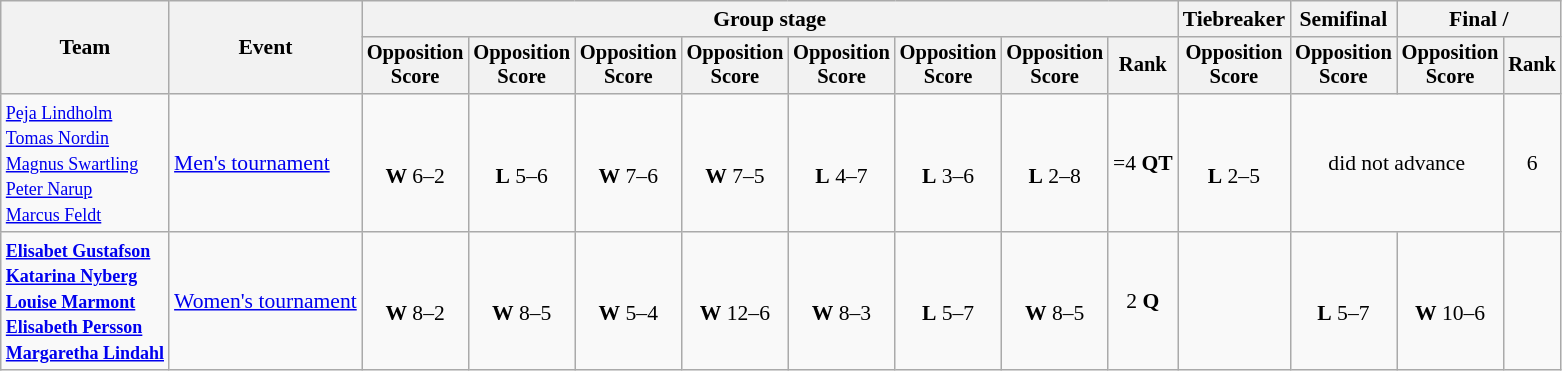<table class="wikitable" style="font-size:90%">
<tr>
<th rowspan=2>Team</th>
<th rowspan=2>Event</th>
<th colspan=8>Group stage</th>
<th>Tiebreaker</th>
<th>Semifinal</th>
<th colspan=2>Final / </th>
</tr>
<tr style="font-size:95%">
<th>Opposition<br>Score</th>
<th>Opposition<br>Score</th>
<th>Opposition<br>Score</th>
<th>Opposition<br>Score</th>
<th>Opposition<br>Score</th>
<th>Opposition<br>Score</th>
<th>Opposition<br>Score</th>
<th>Rank</th>
<th>Opposition<br>Score</th>
<th>Opposition<br>Score</th>
<th>Opposition<br>Score</th>
<th>Rank</th>
</tr>
<tr align=center>
<td align=left><small><a href='#'>Peja Lindholm</a><br><a href='#'>Tomas Nordin</a><br><a href='#'>Magnus Swartling</a><br><a href='#'>Peter Narup</a><br><a href='#'>Marcus Feldt</a></small></td>
<td align=left><a href='#'>Men's tournament</a></td>
<td><br> <strong>W</strong> 6–2</td>
<td><br> <strong>L</strong> 5–6</td>
<td><br> <strong>W</strong> 7–6</td>
<td><br> <strong>W</strong> 7–5</td>
<td><br> <strong>L</strong> 4–7</td>
<td><br> <strong>L</strong> 3–6</td>
<td><br> <strong>L</strong> 2–8</td>
<td>=4 <strong>QT</strong></td>
<td><br> <strong>L</strong> 2–5</td>
<td colspan=2>did not advance</td>
<td>6</td>
</tr>
<tr align=center>
<td align=left><strong><small><a href='#'>Elisabet Gustafson</a><br><a href='#'>Katarina Nyberg</a><br><a href='#'>Louise Marmont</a><br><a href='#'>Elisabeth Persson</a><br><a href='#'>Margaretha Lindahl</a></small></strong></td>
<td align=left><a href='#'>Women's tournament</a></td>
<td><br> <strong>W</strong> 8–2</td>
<td><br> <strong>W</strong> 8–5</td>
<td><br> <strong>W</strong> 5–4</td>
<td><br> <strong>W</strong> 12–6</td>
<td><br> <strong>W</strong> 8–3</td>
<td><br> <strong>L</strong> 5–7</td>
<td><br> <strong>W</strong> 8–5</td>
<td>2 <strong>Q</strong></td>
<td></td>
<td><br> <strong>L</strong> 5–7</td>
<td><br> <strong>W</strong> 10–6</td>
<td></td>
</tr>
</table>
